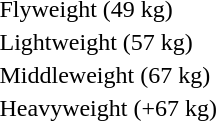<table>
<tr>
<td rowspan=2>Flyweight (49 kg)<br></td>
<td rowspan=2></td>
<td rowspan=2></td>
<td></td>
</tr>
<tr>
<td></td>
</tr>
<tr>
<td rowspan=2>Lightweight (57 kg)<br></td>
<td rowspan=2></td>
<td rowspan=2></td>
<td></td>
</tr>
<tr>
<td></td>
</tr>
<tr>
<td rowspan=2>Middleweight (67 kg)<br></td>
<td rowspan=2></td>
<td rowspan=2></td>
<td></td>
</tr>
<tr>
<td></td>
</tr>
<tr>
<td rowspan=2>Heavyweight (+67 kg)<br></td>
<td rowspan=2></td>
<td rowspan=2></td>
<td></td>
</tr>
<tr>
<td></td>
</tr>
</table>
